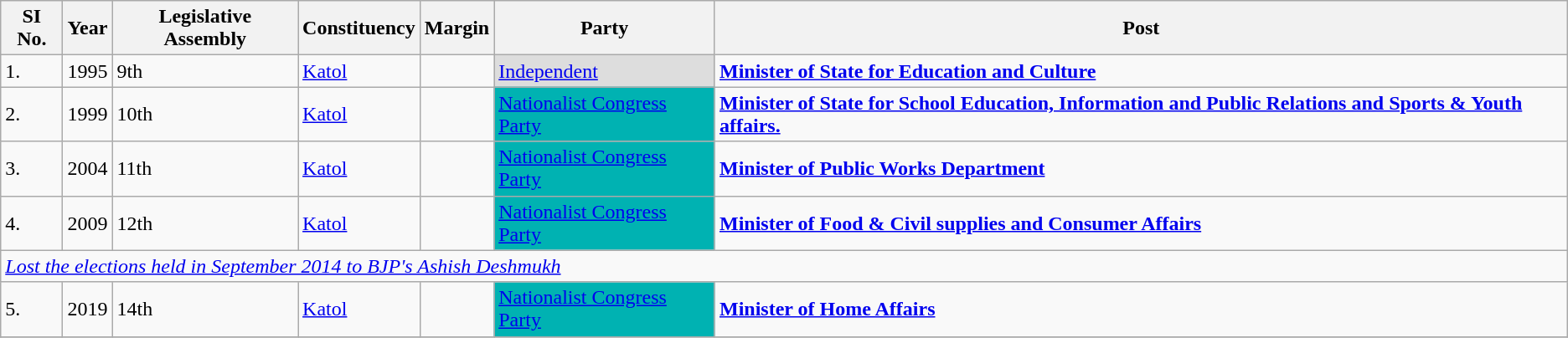<table class ="wikitable">
<tr>
<th>SI No.</th>
<th>Year</th>
<th>Legislative Assembly</th>
<th>Constituency</th>
<th>Margin</th>
<th>Party</th>
<th>Post</th>
</tr>
<tr>
<td>1.</td>
<td>1995</td>
<td>9th</td>
<td><a href='#'>Katol</a></td>
<td></td>
<td bgcolor=#DDDDDD><a href='#'>Independent</a></td>
<td><strong><a href='#'>Minister of State for Education and Culture</a></strong></td>
</tr>
<tr>
<td>2.</td>
<td>1999</td>
<td>10th</td>
<td><a href='#'>Katol</a></td>
<td></td>
<td bgcolor=#00B2B2><a href='#'>Nationalist Congress Party</a></td>
<td><strong><a href='#'>Minister of State for School Education, Information and Public Relations and Sports & Youth affairs.</a></strong></td>
</tr>
<tr>
<td>3.</td>
<td>2004</td>
<td>11th</td>
<td><a href='#'>Katol</a></td>
<td></td>
<td bgcolor=#00B2B2><a href='#'>Nationalist Congress Party</a></td>
<td><strong><a href='#'>Minister of Public Works Department</a></strong></td>
</tr>
<tr>
<td>4.</td>
<td>2009</td>
<td>12th</td>
<td><a href='#'>Katol</a></td>
<td></td>
<td bgcolor=#00B2B2><a href='#'>Nationalist Congress Party</a></td>
<td><strong><a href='#'>Minister of Food & Civil supplies and Consumer Affairs</a></strong></td>
</tr>
<tr>
<td colspan=7><em><a href='#'>Lost the elections held in September 2014 to BJP's Ashish Deshmukh</a></em></td>
</tr>
<tr>
<td>5.</td>
<td>2019</td>
<td>14th</td>
<td><a href='#'>Katol</a></td>
<td></td>
<td bgcolor=#00B2B2><a href='#'>Nationalist Congress Party</a></td>
<td><strong><a href='#'>Minister of Home Affairs</a></strong></td>
</tr>
<tr>
</tr>
</table>
